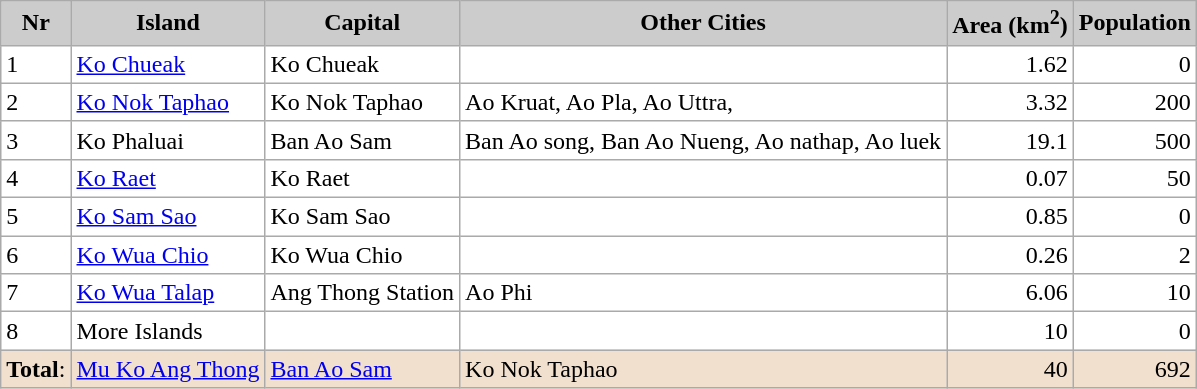<table class="wikitable sortable">
<tr>
<th style="background: #CCC;">Nr</th>
<th style="background: #CCC;" class="unsortable">Island</th>
<th style="background: #CCC;" class="unsortable">Capital</th>
<th style="background: #CCC;" class="unsortable">Other Cities</th>
<th style="background: #CCC;">Area (km<sup>2</sup>)</th>
<th style="background: #CCC;">Population</th>
</tr>
<tr style="background:#FFF;">
<td>1</td>
<td><a href='#'>Ko Chueak</a></td>
<td>Ko Chueak</td>
<td></td>
<td align="right">1.62</td>
<td align="right">0</td>
</tr>
<tr style="background:#FFF;">
<td>2</td>
<td><a href='#'>Ko Nok Taphao</a></td>
<td>Ko Nok Taphao</td>
<td>Ao Kruat, Ao Pla, Ao Uttra,</td>
<td align="right">3.32</td>
<td align="right">200</td>
</tr>
<tr style="background:#FFF;">
<td>3</td>
<td>Ko Phaluai</td>
<td>Ban Ao Sam</td>
<td>Ban Ao song, Ban Ao Nueng, Ao nathap, Ao luek</td>
<td align="right">19.1</td>
<td align="right">500</td>
</tr>
<tr style="background:#FFF;">
<td>4</td>
<td><a href='#'>Ko Raet</a></td>
<td>Ko Raet</td>
<td></td>
<td align="right">0.07</td>
<td align="right">50</td>
</tr>
<tr style="background:#FFF;">
<td>5</td>
<td><a href='#'>Ko Sam Sao</a></td>
<td>Ko Sam Sao</td>
<td></td>
<td align="right">0.85</td>
<td align="right">0</td>
</tr>
<tr style="background:#FFF;">
<td>6</td>
<td><a href='#'>Ko Wua Chio</a></td>
<td>Ko Wua Chio</td>
<td></td>
<td align="right">0.26</td>
<td align="right">2</td>
</tr>
<tr style="background:#FFF;">
<td>7</td>
<td><a href='#'>Ko Wua Talap</a></td>
<td>Ang Thong Station</td>
<td>Ao Phi</td>
<td align="right">6.06</td>
<td align="right">10</td>
</tr>
<tr style="background:#FFF;">
<td>8</td>
<td>More Islands</td>
<td></td>
<td></td>
<td align="right">10</td>
<td align="right">0</td>
</tr>
<tr style="background:#F2E0CE;" | class="sortbottom">
<td><strong>Total</strong>:</td>
<td><a href='#'>Mu Ko Ang Thong</a></td>
<td><a href='#'>Ban Ao Sam</a></td>
<td>Ko Nok Taphao</td>
<td align="right">40</td>
<td align="right">692</td>
</tr>
</table>
